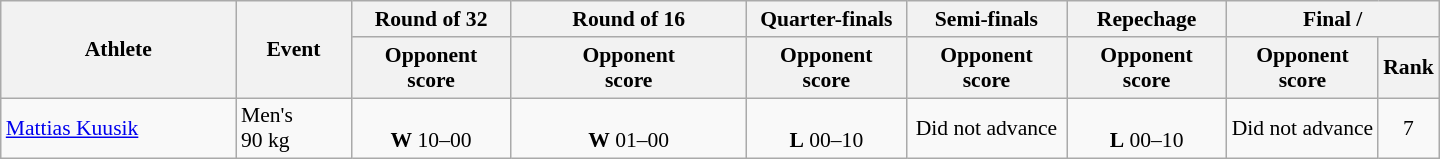<table class="wikitable" style="font-size:90%; text-align:center">
<tr>
<th rowspan="2" width="150">Athlete</th>
<th rowspan="2" width="70">Event</th>
<th width="100">Round of 32</th>
<th width="150">Round of 16</th>
<th width="100">Quarter-finals</th>
<th width="100">Semi-finals</th>
<th width="100">Repechage</th>
<th colspan="2" width="100">Final / </th>
</tr>
<tr>
<th>Opponent<br>score</th>
<th>Opponent<br>score</th>
<th>Opponent<br>score</th>
<th>Opponent<br>score</th>
<th>Opponent<br>score</th>
<th>Opponent<br>score</th>
<th>Rank</th>
</tr>
<tr>
<td align="left"><a href='#'>Mattias Kuusik</a></td>
<td align="left">Men's 90 kg</td>
<td><br><strong>W</strong> 10–00</td>
<td><br><strong>W</strong> 01–00</td>
<td><br><strong>L</strong> 00–10</td>
<td>Did not advance</td>
<td><br><strong>L</strong> 00–10</td>
<td>Did not advance</td>
<td>7</td>
</tr>
</table>
